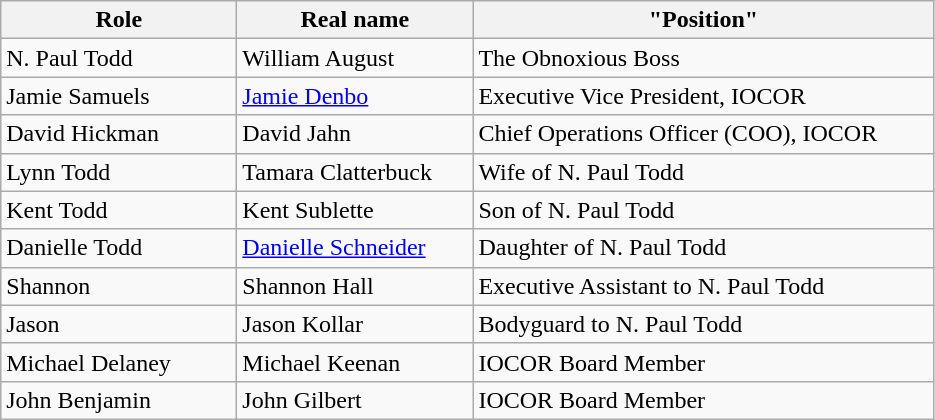<table class="wikitable">
<tr>
<th align="left" width="150">Role</th>
<th align="left" width="150">Real name</th>
<th align="left" width="300">"Position"</th>
</tr>
<tr>
<td align="left">N. Paul Todd</td>
<td align="left">William August</td>
<td align="left">The Obnoxious Boss</td>
</tr>
<tr>
<td align="left">Jamie Samuels</td>
<td align="left"><a href='#'>Jamie Denbo</a></td>
<td align="left">Executive Vice President, IOCOR</td>
</tr>
<tr>
<td align="left">David Hickman</td>
<td align="left">David Jahn</td>
<td align="left">Chief Operations Officer (COO), IOCOR</td>
</tr>
<tr>
<td align="left">Lynn Todd</td>
<td align="left">Tamara Clatterbuck</td>
<td align="left">Wife of N. Paul Todd</td>
</tr>
<tr>
<td align="left">Kent Todd</td>
<td align="left">Kent Sublette</td>
<td align="left">Son of N. Paul Todd</td>
</tr>
<tr>
<td align="left">Danielle Todd</td>
<td align="left"><a href='#'>Danielle Schneider</a></td>
<td align="left">Daughter of N. Paul Todd</td>
</tr>
<tr>
<td align="left">Shannon</td>
<td align="left">Shannon Hall</td>
<td align="left">Executive Assistant to N. Paul Todd</td>
</tr>
<tr>
<td align="left">Jason</td>
<td align="left">Jason Kollar</td>
<td align="left">Bodyguard to N. Paul Todd</td>
</tr>
<tr>
<td align="left">Michael Delaney</td>
<td align="left">Michael Keenan</td>
<td align="left">IOCOR Board Member</td>
</tr>
<tr>
<td align="left">John Benjamin</td>
<td align="left">John Gilbert</td>
<td align="left">IOCOR Board Member</td>
</tr>
</table>
